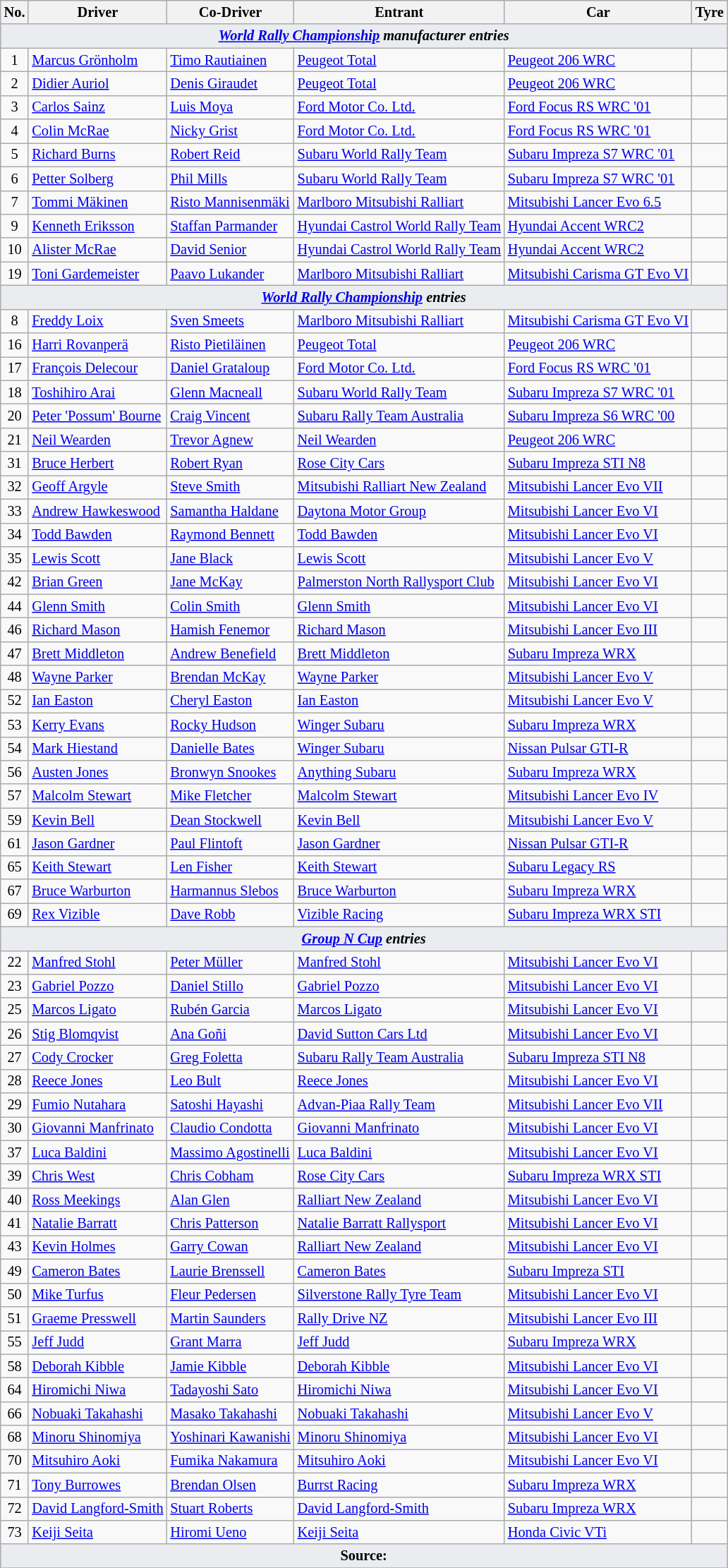<table class="wikitable" style="font-size: 85%;">
<tr>
<th>No.</th>
<th>Driver</th>
<th>Co-Driver</th>
<th>Entrant</th>
<th>Car</th>
<th>Tyre</th>
</tr>
<tr>
<td style="background-color:#EAECF0; text-align:center" colspan="6"><strong><em><a href='#'>World Rally Championship</a> manufacturer entries</em></strong></td>
</tr>
<tr>
<td align="center">1</td>
<td> <a href='#'>Marcus Grönholm</a></td>
<td> <a href='#'>Timo Rautiainen</a></td>
<td> <a href='#'>Peugeot Total</a></td>
<td><a href='#'>Peugeot 206 WRC</a></td>
<td align="center"></td>
</tr>
<tr>
<td align="center">2</td>
<td> <a href='#'>Didier Auriol</a></td>
<td> <a href='#'>Denis Giraudet</a></td>
<td> <a href='#'>Peugeot Total</a></td>
<td><a href='#'>Peugeot 206 WRC</a></td>
<td align="center"></td>
</tr>
<tr>
<td align="center">3</td>
<td> <a href='#'>Carlos Sainz</a></td>
<td> <a href='#'>Luis Moya</a></td>
<td> <a href='#'>Ford Motor Co. Ltd.</a></td>
<td><a href='#'>Ford Focus RS WRC '01</a></td>
<td align="center"></td>
</tr>
<tr>
<td align="center">4</td>
<td> <a href='#'>Colin McRae</a></td>
<td> <a href='#'>Nicky Grist</a></td>
<td> <a href='#'>Ford Motor Co. Ltd.</a></td>
<td><a href='#'>Ford Focus RS WRC '01</a></td>
<td align="center"></td>
</tr>
<tr>
<td align="center">5</td>
<td> <a href='#'>Richard Burns</a></td>
<td> <a href='#'>Robert Reid</a></td>
<td> <a href='#'>Subaru World Rally Team</a></td>
<td><a href='#'>Subaru Impreza S7 WRC '01</a></td>
<td align="center"></td>
</tr>
<tr>
<td align="center">6</td>
<td> <a href='#'>Petter Solberg</a></td>
<td> <a href='#'>Phil Mills</a></td>
<td> <a href='#'>Subaru World Rally Team</a></td>
<td><a href='#'>Subaru Impreza S7 WRC '01</a></td>
<td align="center"></td>
</tr>
<tr>
<td align="center">7</td>
<td> <a href='#'>Tommi Mäkinen</a></td>
<td> <a href='#'>Risto Mannisenmäki</a></td>
<td> <a href='#'>Marlboro Mitsubishi Ralliart</a></td>
<td><a href='#'>Mitsubishi Lancer Evo 6.5</a></td>
<td align="center"></td>
</tr>
<tr>
<td align="center">9</td>
<td> <a href='#'>Kenneth Eriksson</a></td>
<td> <a href='#'>Staffan Parmander</a></td>
<td> <a href='#'>Hyundai Castrol World Rally Team</a></td>
<td><a href='#'>Hyundai Accent WRC2</a></td>
<td align="center"></td>
</tr>
<tr>
<td align="center">10</td>
<td> <a href='#'>Alister McRae</a></td>
<td> <a href='#'>David Senior</a></td>
<td> <a href='#'>Hyundai Castrol World Rally Team</a></td>
<td><a href='#'>Hyundai Accent WRC2</a></td>
<td align="center"></td>
</tr>
<tr>
<td align="center">19</td>
<td> <a href='#'>Toni Gardemeister</a></td>
<td> <a href='#'>Paavo Lukander</a></td>
<td> <a href='#'>Marlboro Mitsubishi Ralliart</a></td>
<td><a href='#'>Mitsubishi Carisma GT Evo VI</a></td>
<td align="center"></td>
</tr>
<tr>
<td style="background-color:#EAECF0; text-align:center" colspan="6"><strong><em><a href='#'>World Rally Championship</a> entries</em></strong></td>
</tr>
<tr>
<td align="center">8</td>
<td> <a href='#'>Freddy Loix</a></td>
<td> <a href='#'>Sven Smeets</a></td>
<td> <a href='#'>Marlboro Mitsubishi Ralliart</a></td>
<td><a href='#'>Mitsubishi Carisma GT Evo VI</a></td>
<td align="center"></td>
</tr>
<tr>
<td align="center">16</td>
<td> <a href='#'>Harri Rovanperä</a></td>
<td> <a href='#'>Risto Pietiläinen</a></td>
<td> <a href='#'>Peugeot Total</a></td>
<td><a href='#'>Peugeot 206 WRC</a></td>
<td align="center"></td>
</tr>
<tr>
<td align="center">17</td>
<td> <a href='#'>François Delecour</a></td>
<td> <a href='#'>Daniel Grataloup</a></td>
<td> <a href='#'>Ford Motor Co. Ltd.</a></td>
<td><a href='#'>Ford Focus RS WRC '01</a></td>
<td align="center"></td>
</tr>
<tr>
<td align="center">18</td>
<td> <a href='#'>Toshihiro Arai</a></td>
<td> <a href='#'>Glenn Macneall</a></td>
<td> <a href='#'>Subaru World Rally Team</a></td>
<td><a href='#'>Subaru Impreza S7 WRC '01</a></td>
<td align="center"></td>
</tr>
<tr>
<td align="center">20</td>
<td> <a href='#'>Peter 'Possum' Bourne</a></td>
<td> <a href='#'>Craig Vincent</a></td>
<td> <a href='#'>Subaru Rally Team Australia</a></td>
<td><a href='#'>Subaru Impreza S6 WRC '00</a></td>
<td></td>
</tr>
<tr>
<td align="center">21</td>
<td> <a href='#'>Neil Wearden</a></td>
<td> <a href='#'>Trevor Agnew</a></td>
<td> <a href='#'>Neil Wearden</a></td>
<td><a href='#'>Peugeot 206 WRC</a></td>
<td></td>
</tr>
<tr>
<td align="center">31</td>
<td> <a href='#'>Bruce Herbert</a></td>
<td> <a href='#'>Robert Ryan</a></td>
<td> <a href='#'>Rose City Cars</a></td>
<td><a href='#'>Subaru Impreza STI N8</a></td>
<td></td>
</tr>
<tr>
<td align="center">32</td>
<td> <a href='#'>Geoff Argyle</a></td>
<td> <a href='#'>Steve Smith</a></td>
<td> <a href='#'>Mitsubishi Ralliart New Zealand</a></td>
<td><a href='#'>Mitsubishi Lancer Evo VII</a></td>
<td></td>
</tr>
<tr>
<td align="center">33</td>
<td> <a href='#'>Andrew Hawkeswood</a></td>
<td> <a href='#'>Samantha Haldane</a></td>
<td> <a href='#'>Daytona Motor Group</a></td>
<td><a href='#'>Mitsubishi Lancer Evo VI</a></td>
<td></td>
</tr>
<tr>
<td align="center">34</td>
<td> <a href='#'>Todd Bawden</a></td>
<td> <a href='#'>Raymond Bennett</a></td>
<td> <a href='#'>Todd Bawden</a></td>
<td><a href='#'>Mitsubishi Lancer Evo VI</a></td>
<td></td>
</tr>
<tr>
<td align="center">35</td>
<td> <a href='#'>Lewis Scott</a></td>
<td> <a href='#'>Jane Black</a></td>
<td> <a href='#'>Lewis Scott</a></td>
<td><a href='#'>Mitsubishi Lancer Evo V</a></td>
<td></td>
</tr>
<tr>
<td align="center">42</td>
<td> <a href='#'>Brian Green</a></td>
<td> <a href='#'>Jane McKay</a></td>
<td> <a href='#'>Palmerston North Rallysport Club</a></td>
<td><a href='#'>Mitsubishi Lancer Evo VI</a></td>
<td></td>
</tr>
<tr>
<td align="center">44</td>
<td> <a href='#'>Glenn Smith</a></td>
<td> <a href='#'>Colin Smith</a></td>
<td> <a href='#'>Glenn Smith</a></td>
<td><a href='#'>Mitsubishi Lancer Evo VI</a></td>
<td></td>
</tr>
<tr>
<td align="center">46</td>
<td> <a href='#'>Richard Mason</a></td>
<td> <a href='#'>Hamish Fenemor</a></td>
<td> <a href='#'>Richard Mason</a></td>
<td><a href='#'>Mitsubishi Lancer Evo III</a></td>
<td></td>
</tr>
<tr>
<td align="center">47</td>
<td> <a href='#'>Brett Middleton</a></td>
<td> <a href='#'>Andrew Benefield</a></td>
<td> <a href='#'>Brett Middleton</a></td>
<td><a href='#'>Subaru Impreza WRX</a></td>
<td></td>
</tr>
<tr>
<td align="center">48</td>
<td> <a href='#'>Wayne Parker</a></td>
<td> <a href='#'>Brendan McKay</a></td>
<td> <a href='#'>Wayne Parker</a></td>
<td><a href='#'>Mitsubishi Lancer Evo V</a></td>
<td></td>
</tr>
<tr>
<td align="center">52</td>
<td> <a href='#'>Ian Easton</a></td>
<td> <a href='#'>Cheryl Easton</a></td>
<td> <a href='#'>Ian Easton</a></td>
<td><a href='#'>Mitsubishi Lancer Evo V</a></td>
<td></td>
</tr>
<tr>
<td align="center">53</td>
<td> <a href='#'>Kerry Evans</a></td>
<td> <a href='#'>Rocky Hudson</a></td>
<td> <a href='#'>Winger Subaru</a></td>
<td><a href='#'>Subaru Impreza WRX</a></td>
<td></td>
</tr>
<tr>
<td align="center">54</td>
<td> <a href='#'>Mark Hiestand</a></td>
<td> <a href='#'>Danielle Bates</a></td>
<td> <a href='#'>Winger Subaru</a></td>
<td><a href='#'>Nissan Pulsar GTI-R</a></td>
<td></td>
</tr>
<tr>
<td align="center">56</td>
<td> <a href='#'>Austen Jones</a></td>
<td> <a href='#'>Bronwyn Snookes</a></td>
<td> <a href='#'>Anything Subaru</a></td>
<td><a href='#'>Subaru Impreza WRX</a></td>
<td></td>
</tr>
<tr>
<td align="center">57</td>
<td> <a href='#'>Malcolm Stewart</a></td>
<td> <a href='#'>Mike Fletcher</a></td>
<td> <a href='#'>Malcolm Stewart</a></td>
<td><a href='#'>Mitsubishi Lancer Evo IV</a></td>
<td></td>
</tr>
<tr>
<td align="center">59</td>
<td> <a href='#'>Kevin Bell</a></td>
<td> <a href='#'>Dean Stockwell</a></td>
<td> <a href='#'>Kevin Bell</a></td>
<td><a href='#'>Mitsubishi Lancer Evo V</a></td>
<td></td>
</tr>
<tr>
<td align="center">61</td>
<td> <a href='#'>Jason Gardner</a></td>
<td> <a href='#'>Paul Flintoft</a></td>
<td> <a href='#'>Jason Gardner</a></td>
<td><a href='#'>Nissan Pulsar GTI-R</a></td>
<td></td>
</tr>
<tr>
<td align="center">65</td>
<td> <a href='#'>Keith Stewart</a></td>
<td> <a href='#'>Len Fisher</a></td>
<td> <a href='#'>Keith Stewart</a></td>
<td><a href='#'>Subaru Legacy RS</a></td>
<td></td>
</tr>
<tr>
<td align="center">67</td>
<td> <a href='#'>Bruce Warburton</a></td>
<td> <a href='#'>Harmannus Slebos</a></td>
<td> <a href='#'>Bruce Warburton</a></td>
<td><a href='#'>Subaru Impreza WRX</a></td>
<td></td>
</tr>
<tr>
<td align="center">69</td>
<td> <a href='#'>Rex Vizible</a></td>
<td> <a href='#'>Dave Robb</a></td>
<td> <a href='#'>Vizible Racing</a></td>
<td><a href='#'>Subaru Impreza WRX STI</a></td>
<td></td>
</tr>
<tr>
<td style="background-color:#EAECF0; text-align:center" colspan="6"><strong><em><a href='#'>Group N Cup</a> entries</em></strong></td>
</tr>
<tr>
<td align="center">22</td>
<td> <a href='#'>Manfred Stohl</a></td>
<td> <a href='#'>Peter Müller</a></td>
<td> <a href='#'>Manfred Stohl</a></td>
<td><a href='#'>Mitsubishi Lancer Evo VI</a></td>
<td></td>
</tr>
<tr>
<td align="center">23</td>
<td> <a href='#'>Gabriel Pozzo</a></td>
<td> <a href='#'>Daniel Stillo</a></td>
<td> <a href='#'>Gabriel Pozzo</a></td>
<td><a href='#'>Mitsubishi Lancer Evo VI</a></td>
<td></td>
</tr>
<tr>
<td align="center">25</td>
<td> <a href='#'>Marcos Ligato</a></td>
<td> <a href='#'>Rubén Garcia</a></td>
<td> <a href='#'>Marcos Ligato</a></td>
<td><a href='#'>Mitsubishi Lancer Evo VI</a></td>
<td></td>
</tr>
<tr>
<td align="center">26</td>
<td> <a href='#'>Stig Blomqvist</a></td>
<td> <a href='#'>Ana Goñi</a></td>
<td> <a href='#'>David Sutton Cars Ltd</a></td>
<td><a href='#'>Mitsubishi Lancer Evo VI</a></td>
<td></td>
</tr>
<tr>
<td align="center">27</td>
<td> <a href='#'>Cody Crocker</a></td>
<td> <a href='#'>Greg Foletta</a></td>
<td> <a href='#'>Subaru Rally Team Australia</a></td>
<td><a href='#'>Subaru Impreza STI N8</a></td>
<td></td>
</tr>
<tr>
<td align="center">28</td>
<td> <a href='#'>Reece Jones</a></td>
<td> <a href='#'>Leo Bult</a></td>
<td> <a href='#'>Reece Jones</a></td>
<td><a href='#'>Mitsubishi Lancer Evo VI</a></td>
<td></td>
</tr>
<tr>
<td align="center">29</td>
<td> <a href='#'>Fumio Nutahara</a></td>
<td> <a href='#'>Satoshi Hayashi</a></td>
<td> <a href='#'>Advan-Piaa Rally Team</a></td>
<td><a href='#'>Mitsubishi Lancer Evo VII</a></td>
<td></td>
</tr>
<tr>
<td align="center">30</td>
<td> <a href='#'>Giovanni Manfrinato</a></td>
<td> <a href='#'>Claudio Condotta</a></td>
<td> <a href='#'>Giovanni Manfrinato</a></td>
<td><a href='#'>Mitsubishi Lancer Evo VI</a></td>
<td></td>
</tr>
<tr>
<td align="center">37</td>
<td> <a href='#'>Luca Baldini</a></td>
<td> <a href='#'>Massimo Agostinelli</a></td>
<td> <a href='#'>Luca Baldini</a></td>
<td><a href='#'>Mitsubishi Lancer Evo VI</a></td>
<td></td>
</tr>
<tr>
<td align="center">39</td>
<td> <a href='#'>Chris West</a></td>
<td> <a href='#'>Chris Cobham</a></td>
<td> <a href='#'>Rose City Cars</a></td>
<td><a href='#'>Subaru Impreza WRX STI</a></td>
<td></td>
</tr>
<tr>
<td align="center">40</td>
<td> <a href='#'>Ross Meekings</a></td>
<td> <a href='#'>Alan Glen</a></td>
<td> <a href='#'>Ralliart New Zealand</a></td>
<td><a href='#'>Mitsubishi Lancer Evo VI</a></td>
<td></td>
</tr>
<tr>
<td align="center">41</td>
<td> <a href='#'>Natalie Barratt</a></td>
<td> <a href='#'>Chris Patterson</a></td>
<td> <a href='#'>Natalie Barratt Rallysport</a></td>
<td><a href='#'>Mitsubishi Lancer Evo VI</a></td>
<td></td>
</tr>
<tr>
<td align="center">43</td>
<td> <a href='#'>Kevin Holmes</a></td>
<td> <a href='#'>Garry Cowan</a></td>
<td> <a href='#'>Ralliart New Zealand</a></td>
<td><a href='#'>Mitsubishi Lancer Evo VI</a></td>
<td></td>
</tr>
<tr>
<td align="center">49</td>
<td> <a href='#'>Cameron Bates</a></td>
<td> <a href='#'>Laurie Brenssell</a></td>
<td> <a href='#'>Cameron Bates</a></td>
<td><a href='#'>Subaru Impreza STI</a></td>
<td></td>
</tr>
<tr>
<td align="center">50</td>
<td> <a href='#'>Mike Turfus</a></td>
<td> <a href='#'>Fleur Pedersen</a></td>
<td> <a href='#'>Silverstone Rally Tyre Team</a></td>
<td><a href='#'>Mitsubishi Lancer Evo VI</a></td>
<td></td>
</tr>
<tr>
<td align="center">51</td>
<td> <a href='#'>Graeme Presswell</a></td>
<td> <a href='#'>Martin Saunders</a></td>
<td> <a href='#'>Rally Drive NZ</a></td>
<td><a href='#'>Mitsubishi Lancer Evo III</a></td>
<td></td>
</tr>
<tr>
<td align="center">55</td>
<td> <a href='#'>Jeff Judd</a></td>
<td> <a href='#'>Grant Marra</a></td>
<td> <a href='#'>Jeff Judd</a></td>
<td><a href='#'>Subaru Impreza WRX</a></td>
<td></td>
</tr>
<tr>
<td align="center">58</td>
<td> <a href='#'>Deborah Kibble</a></td>
<td> <a href='#'>Jamie Kibble</a></td>
<td> <a href='#'>Deborah Kibble</a></td>
<td><a href='#'>Mitsubishi Lancer Evo VI</a></td>
<td></td>
</tr>
<tr>
<td align="center">64</td>
<td> <a href='#'>Hiromichi Niwa</a></td>
<td> <a href='#'>Tadayoshi Sato</a></td>
<td> <a href='#'>Hiromichi Niwa</a></td>
<td><a href='#'>Mitsubishi Lancer Evo VI</a></td>
<td></td>
</tr>
<tr>
<td align="center">66</td>
<td> <a href='#'>Nobuaki Takahashi</a></td>
<td> <a href='#'>Masako Takahashi</a></td>
<td> <a href='#'>Nobuaki Takahashi</a></td>
<td><a href='#'>Mitsubishi Lancer Evo V</a></td>
<td></td>
</tr>
<tr>
<td align="center">68</td>
<td> <a href='#'>Minoru Shinomiya</a></td>
<td> <a href='#'>Yoshinari Kawanishi</a></td>
<td> <a href='#'>Minoru Shinomiya</a></td>
<td><a href='#'>Mitsubishi Lancer Evo VI</a></td>
<td></td>
</tr>
<tr>
<td align="center">70</td>
<td> <a href='#'>Mitsuhiro Aoki</a></td>
<td> <a href='#'>Fumika Nakamura</a></td>
<td> <a href='#'>Mitsuhiro Aoki</a></td>
<td><a href='#'>Mitsubishi Lancer Evo VI</a></td>
<td></td>
</tr>
<tr>
<td align="center">71</td>
<td> <a href='#'>Tony Burrowes</a></td>
<td> <a href='#'>Brendan Olsen</a></td>
<td> <a href='#'>Burrst Racing</a></td>
<td><a href='#'>Subaru Impreza WRX</a></td>
<td></td>
</tr>
<tr>
<td align="center">72</td>
<td> <a href='#'>David Langford-Smith</a></td>
<td> <a href='#'>Stuart Roberts</a></td>
<td> <a href='#'>David Langford-Smith</a></td>
<td><a href='#'>Subaru Impreza WRX</a></td>
<td></td>
</tr>
<tr>
<td align="center">73</td>
<td> <a href='#'>Keiji Seita</a></td>
<td> <a href='#'>Hiromi Ueno</a></td>
<td> <a href='#'>Keiji Seita</a></td>
<td><a href='#'>Honda Civic VTi</a></td>
<td></td>
</tr>
<tr>
<td style="background-color:#EAECF0; text-align:center" colspan="6"><strong>Source:</strong></td>
</tr>
<tr>
</tr>
</table>
